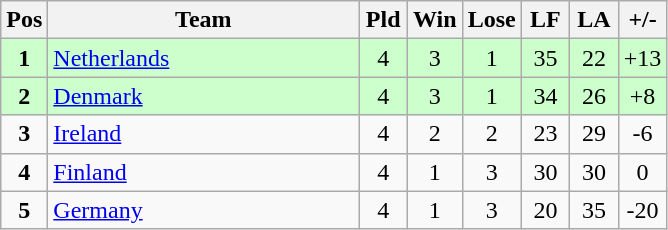<table class="wikitable" style="font-size: 100%">
<tr>
<th width=20>Pos</th>
<th width=200>Team</th>
<th width=25>Pld</th>
<th width=25>Win</th>
<th width=25>Lose</th>
<th width=25>LF</th>
<th width=25>LA</th>
<th width=25>+/-</th>
</tr>
<tr align=center style="background: #ccffcc;">
<td><strong>1</strong></td>
<td align="left"> <a href='#'>Netherlands</a></td>
<td>4</td>
<td>3</td>
<td>1</td>
<td>35</td>
<td>22</td>
<td>+13</td>
</tr>
<tr align=center style="background: #ccffcc;">
<td><strong>2</strong></td>
<td align="left"> <a href='#'>Denmark</a></td>
<td>4</td>
<td>3</td>
<td>1</td>
<td>34</td>
<td>26</td>
<td>+8</td>
</tr>
<tr align=center>
<td><strong>3</strong></td>
<td align="left"> <a href='#'>Ireland</a></td>
<td>4</td>
<td>2</td>
<td>2</td>
<td>23</td>
<td>29</td>
<td>-6</td>
</tr>
<tr align=center>
<td><strong>4</strong></td>
<td align="left"> <a href='#'>Finland</a></td>
<td>4</td>
<td>1</td>
<td>3</td>
<td>30</td>
<td>30</td>
<td>0</td>
</tr>
<tr align=center>
<td><strong>5</strong></td>
<td align="left"> <a href='#'>Germany</a></td>
<td>4</td>
<td>1</td>
<td>3</td>
<td>20</td>
<td>35</td>
<td>-20</td>
</tr>
</table>
